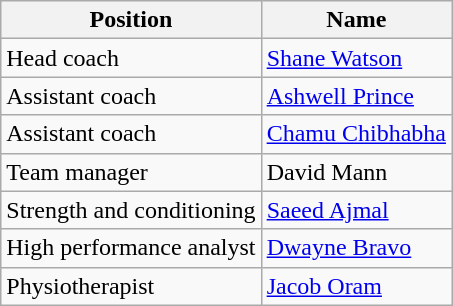<table class="wikitable">
<tr>
<th scope="col">Position</th>
<th scope="col">Name</th>
</tr>
<tr>
<td scope="row">Head coach</td>
<td> <a href='#'>Shane Watson</a></td>
</tr>
<tr>
<td scope="row">Assistant coach</td>
<td> <a href='#'>Ashwell Prince</a></td>
</tr>
<tr>
<td scope="row">Assistant coach</td>
<td> <a href='#'>Chamu Chibhabha</a></td>
</tr>
<tr>
<td scope="row">Team manager</td>
<td> David Mann</td>
</tr>
<tr>
<td scope="row">Strength and conditioning</td>
<td> <a href='#'>Saeed Ajmal</a></td>
</tr>
<tr>
<td scope="row">High performance analyst</td>
<td> <a href='#'>Dwayne Bravo</a></td>
</tr>
<tr>
<td scope="row">Physiotherapist</td>
<td> <a href='#'>Jacob Oram</a></td>
</tr>
</table>
